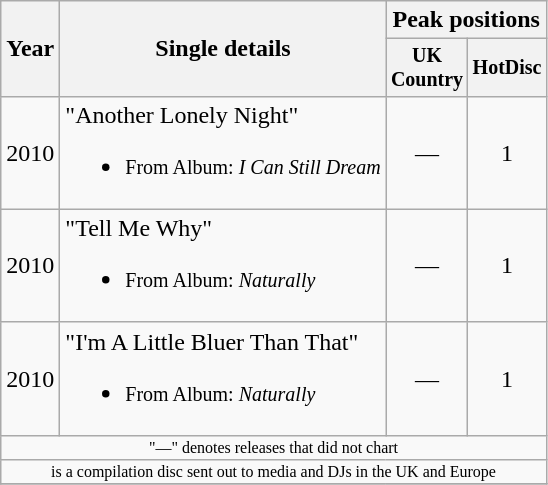<table class="wikitable" style="text-align:center;">
<tr>
<th rowspan="2">Year</th>
<th rowspan="2">Single details</th>
<th colspan="2">Peak positions</th>
</tr>
<tr style="font-size:smaller;">
<th width="45">UK Country</th>
<th width="45">HotDisc</th>
</tr>
<tr>
<td>2010</td>
<td align="left">"Another Lonely Night"<br><ul><li><small>From Album: <em>I Can Still Dream</em></small></li></ul></td>
<td>—</td>
<td>1</td>
</tr>
<tr>
<td>2010</td>
<td align="left">"Tell Me Why"<br><ul><li><small>From Album: <em>Naturally</em></small></li></ul></td>
<td>—</td>
<td>1</td>
</tr>
<tr>
<td>2010</td>
<td align="left">"I'm A Little Bluer Than That"<br><ul><li><small>From Album: <em>Naturally</em></small></li></ul></td>
<td>—</td>
<td>1</td>
</tr>
<tr>
<td colspan="10" style="font-size:8pt">"—" denotes releases that did not chart</td>
</tr>
<tr>
<td colspan="10" style="font-size:8pt"> is a compilation disc sent out to media and DJs in the UK and Europe</td>
</tr>
<tr>
</tr>
</table>
